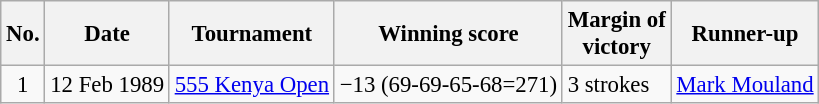<table class="wikitable" style="font-size:95%;">
<tr>
<th>No.</th>
<th>Date</th>
<th>Tournament</th>
<th>Winning score</th>
<th>Margin of<br>victory</th>
<th>Runner-up</th>
</tr>
<tr>
<td align=center>1</td>
<td align=right>12 Feb 1989</td>
<td><a href='#'>555 Kenya Open</a></td>
<td>−13 (69-69-65-68=271)</td>
<td>3 strokes</td>
<td> <a href='#'>Mark Mouland</a></td>
</tr>
</table>
